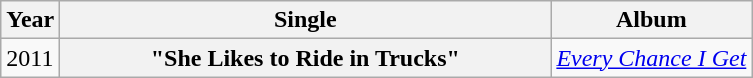<table class="wikitable plainrowheaders">
<tr>
<th>Year</th>
<th style="width:20em;">Single</th>
<th>Album</th>
</tr>
<tr>
<td>2011</td>
<th scope="row">"She Likes to Ride in Trucks"<br></th>
<td><em><a href='#'>Every Chance I Get</a></em></td>
</tr>
</table>
